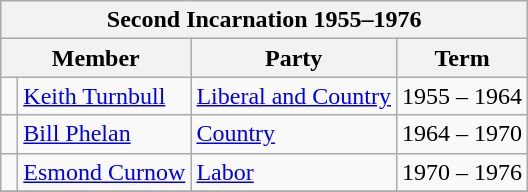<table class="wikitable">
<tr>
<th colspan=4>Second Incarnation 1955–1976</th>
</tr>
<tr>
<th colspan="2">Member</th>
<th>Party</th>
<th>Term</th>
</tr>
<tr>
<td> </td>
<td><a href='#'>Keith Turnbull</a></td>
<td><a href='#'>Liberal and Country</a></td>
<td>1955 – 1964</td>
</tr>
<tr>
<td> </td>
<td><a href='#'>Bill Phelan</a></td>
<td><a href='#'>Country</a></td>
<td>1964 – 1970</td>
</tr>
<tr>
<td> </td>
<td><a href='#'>Esmond Curnow</a></td>
<td><a href='#'>Labor</a></td>
<td>1970 – 1976</td>
</tr>
<tr>
</tr>
</table>
